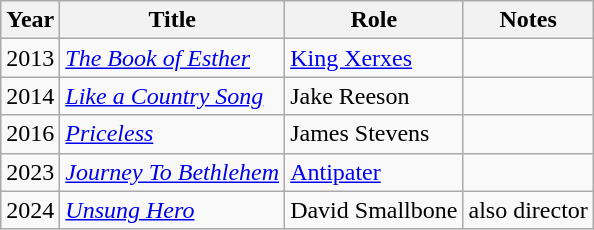<table class="wikitable sortable">
<tr>
<th>Year</th>
<th>Title</th>
<th>Role</th>
<th class="unsortable">Notes</th>
</tr>
<tr>
<td>2013</td>
<td><em><a href='#'>The Book of Esther</a></em></td>
<td><a href='#'>King Xerxes</a></td>
<td></td>
</tr>
<tr>
<td>2014</td>
<td><em><a href='#'>Like a Country Song</a></em></td>
<td>Jake Reeson</td>
<td></td>
</tr>
<tr>
<td>2016</td>
<td><em><a href='#'>Priceless</a></em></td>
<td>James Stevens</td>
<td></td>
</tr>
<tr>
<td>2023</td>
<td><em><a href='#'>Journey To Bethlehem</a></em></td>
<td><a href='#'>Antipater</a></td>
<td></td>
</tr>
<tr>
<td>2024</td>
<td><em><a href='#'>Unsung Hero</a></em></td>
<td>David Smallbone</td>
<td>also director</td>
</tr>
</table>
